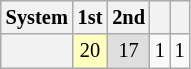<table class="wikitable" style="font-size:85%; text-align:center;">
<tr>
<th>System</th>
<th>1st</th>
<th>2nd</th>
<th></th>
<th></th>
</tr>
<tr>
<th></th>
<td style="background:#ffffbf;">20</td>
<td style="background:#dfdfdf;">17</td>
<td>1</td>
<td>1</td>
</tr>
</table>
